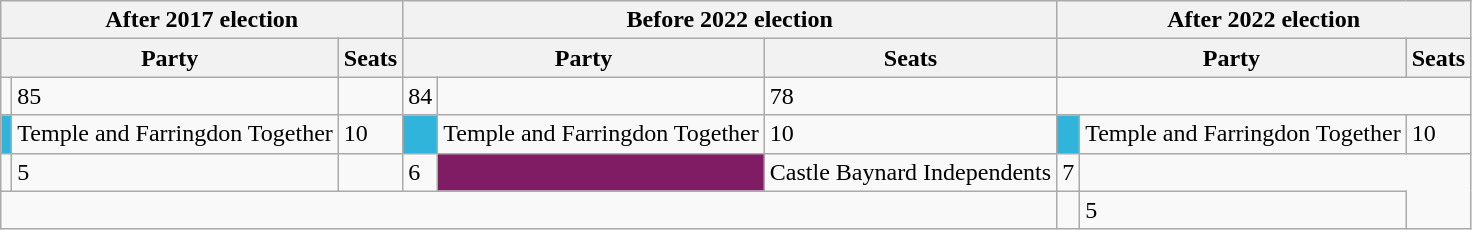<table class="wikitable">
<tr>
<th colspan="3">After 2017 election</th>
<th colspan="3">Before 2022 election</th>
<th colspan="3">After 2022 election</th>
</tr>
<tr>
<th colspan="2">Party</th>
<th>Seats</th>
<th colspan="2">Party</th>
<th>Seats</th>
<th colspan="2">Party</th>
<th>Seats</th>
</tr>
<tr>
<td></td>
<td>85</td>
<td></td>
<td>84</td>
<td></td>
<td>78</td>
</tr>
<tr>
<td style="background-color:#30b4dc;"></td>
<td>Temple and Farringdon Together</td>
<td>10</td>
<td style="background-color:#30b4dc;"></td>
<td>Temple and Farringdon Together</td>
<td>10</td>
<td style="background-color:#30b4dc;"></td>
<td>Temple and Farringdon Together</td>
<td>10</td>
</tr>
<tr>
<td></td>
<td>5</td>
<td></td>
<td>6</td>
<td style="background-color:#801c63;"></td>
<td>Castle Baynard Independents</td>
<td>7</td>
</tr>
<tr>
<td colspan="6"></td>
<td></td>
<td>5</td>
</tr>
</table>
